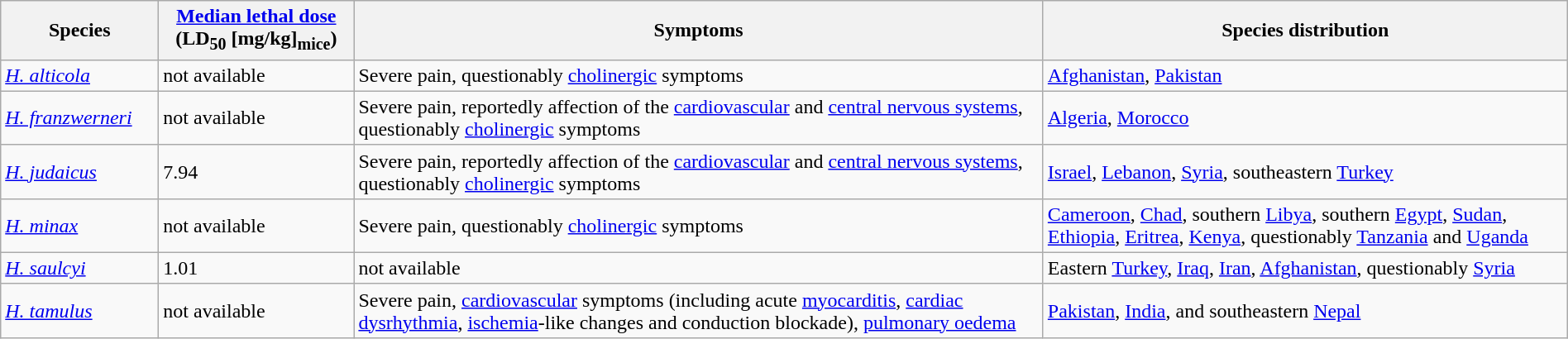<table class="wikitable" width="100%">
<tr>
<th width="120px">Species</th>
<th width="150px"><a href='#'>Median lethal dose</a><br> (LD<sub>50</sub> [mg/kg]<sub>mice</sub>)</th>
<th>Symptoms</th>
<th>Species distribution</th>
</tr>
<tr>
<td><em><a href='#'>H. alticola</a></em></td>
<td>not available</td>
<td>Severe pain, questionably <a href='#'>cholinergic</a> symptoms</td>
<td><a href='#'>Afghanistan</a>, <a href='#'>Pakistan</a></td>
</tr>
<tr>
<td><em><a href='#'>H. franzwerneri</a></em></td>
<td>not available</td>
<td>Severe pain, reportedly affection of the <a href='#'>cardiovascular</a> and <a href='#'>central nervous systems</a>, questionably <a href='#'>cholinergic</a> symptoms</td>
<td><a href='#'>Algeria</a>, <a href='#'>Morocco</a></td>
</tr>
<tr>
<td><em><a href='#'>H. judaicus</a></em></td>
<td>7.94</td>
<td>Severe pain, reportedly affection of the <a href='#'>cardiovascular</a> and <a href='#'>central nervous systems</a>, questionably <a href='#'>cholinergic</a> symptoms</td>
<td><a href='#'>Israel</a>, <a href='#'>Lebanon</a>, <a href='#'>Syria</a>, southeastern <a href='#'>Turkey</a></td>
</tr>
<tr>
<td><em><a href='#'>H. minax</a></em></td>
<td>not available</td>
<td>Severe pain, questionably <a href='#'>cholinergic</a> symptoms</td>
<td><a href='#'>Cameroon</a>, <a href='#'>Chad</a>, southern <a href='#'>Libya</a>, southern <a href='#'>Egypt</a>, <a href='#'>Sudan</a>, <a href='#'>Ethiopia</a>, <a href='#'>Eritrea</a>, <a href='#'>Kenya</a>, questionably <a href='#'>Tanzania</a> and <a href='#'>Uganda</a></td>
</tr>
<tr>
<td><em><a href='#'>H. saulcyi</a></em></td>
<td>1.01</td>
<td>not available</td>
<td>Eastern <a href='#'>Turkey</a>, <a href='#'>Iraq</a>, <a href='#'>Iran</a>, <a href='#'>Afghanistan</a>, questionably <a href='#'>Syria</a></td>
</tr>
<tr>
<td><em><a href='#'>H. tamulus</a></em></td>
<td>not available</td>
<td>Severe pain, <a href='#'>cardiovascular</a> symptoms (including acute <a href='#'>myocarditis</a>, <a href='#'>cardiac dysrhythmia</a>, <a href='#'>ischemia</a>-like changes and conduction blockade), <a href='#'>pulmonary oedema</a></td>
<td><a href='#'>Pakistan</a>, <a href='#'>India</a>, and southeastern <a href='#'>Nepal</a></td>
</tr>
</table>
